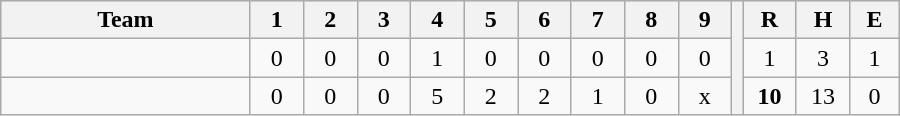<table border=1 cellspacing=0 width=600 style="margin-left:3em;" class="wikitable">
<tr style="text-align:center; background-color:#e6e6e6;">
<th align=left width=28%>Team</th>
<th width=6%>1</th>
<th width=6%>2</th>
<th width=6%>3</th>
<th width=6%>4</th>
<th width=6%>5</th>
<th width=6%>6</th>
<th width=6%>7</th>
<th width=6%>8</th>
<th width=6%>9</th>
<th rowspan="3" width=0.5%></th>
<th width=6%>R</th>
<th width=6%>H</th>
<th width=6%>E</th>
</tr>
<tr style="text-align:center;">
<td align=left></td>
<td>0</td>
<td>0</td>
<td>0</td>
<td>1</td>
<td>0</td>
<td>0</td>
<td>0</td>
<td>0</td>
<td>0</td>
<td>1</td>
<td>3</td>
<td>1</td>
</tr>
<tr style="text-align:center;">
<td align=left></td>
<td>0</td>
<td>0</td>
<td>0</td>
<td>5</td>
<td>2</td>
<td>2</td>
<td>1</td>
<td>0</td>
<td>x</td>
<td><strong>10</strong></td>
<td>13</td>
<td>0</td>
</tr>
</table>
